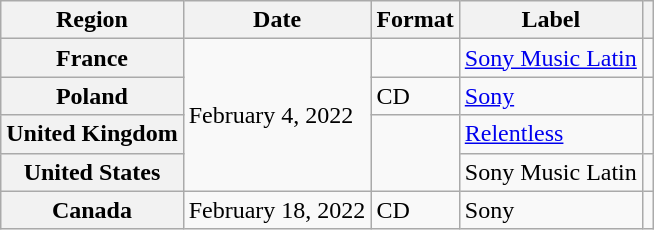<table class="wikitable plainrowheaders">
<tr>
<th scope="col">Region</th>
<th scope="col">Date</th>
<th scope="col">Format</th>
<th scope="col">Label</th>
<th scope="col"></th>
</tr>
<tr>
<th scope="row">France</th>
<td rowspan="4">February 4, 2022</td>
<td></td>
<td><a href='#'>Sony Music Latin</a></td>
<td></td>
</tr>
<tr>
<th scope="row">Poland</th>
<td>CD</td>
<td><a href='#'>Sony</a></td>
<td></td>
</tr>
<tr>
<th scope="row">United Kingdom</th>
<td rowspan="2"></td>
<td><a href='#'>Relentless</a></td>
<td></td>
</tr>
<tr>
<th scope="row">United States</th>
<td>Sony Music Latin</td>
<td></td>
</tr>
<tr>
<th scope="row">Canada</th>
<td>February 18, 2022</td>
<td>CD</td>
<td>Sony</td>
<td></td>
</tr>
</table>
